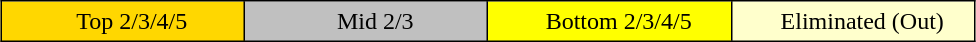<table border="2" cellpadding="4" style="background:white; border:1px solid black; border-collapse:collapse; margin:1em auto; text-align:center;" bgcolor=>
<tr>
<td style="background:gold; padding-left: 1em;" width="20%">Top 2/3/4/5</td>
<td style="background:silver; padding-left: 1em;" width="20%">Mid 2/3</td>
<td style="background:yellow; padding-left: 1em;" width="20%">Bottom 2/3/4/5</td>
<td style="background:#FFFFCC; padding-left: 1em;" width="20%">Eliminated (Out)</td>
</tr>
</table>
